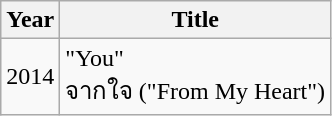<table class="wikitable" style="text-align:left;">
<tr>
<th>Year</th>
<th>Title</th>
</tr>
<tr>
<td>2014</td>
<td>"You" <br> จากใจ ("From My Heart")</td>
</tr>
</table>
